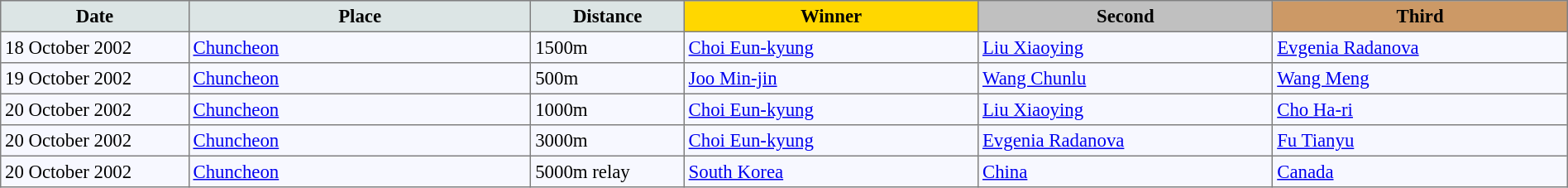<table bgcolor="#f7f8ff" cellpadding="3" cellspacing="0" border="1" style="font-size: 95%; border: gray solid 1px; border-collapse: collapse;">
<tr bgcolor="#CCCCCC">
<td align="center" bgcolor="#DCE5E5" width="150"><strong>Date</strong></td>
<td align="center" bgcolor="#DCE5E5" width="280"><strong>Place</strong></td>
<td align="center" bgcolor="#DCE5E5" width="120"><strong>Distance</strong></td>
<td align="center" bgcolor="gold" width="240"><strong>Winner</strong></td>
<td align="center" bgcolor="silver" width="240"><strong>Second</strong></td>
<td align="center" bgcolor="CC9966" width="240"><strong>Third</strong></td>
</tr>
<tr align="left">
<td>18 October 2002</td>
<td> <a href='#'>Chuncheon</a></td>
<td>1500m</td>
<td> <a href='#'>Choi Eun-kyung</a></td>
<td> <a href='#'>Liu Xiaoying</a></td>
<td> <a href='#'>Evgenia Radanova</a></td>
</tr>
<tr align="left">
<td>19 October 2002</td>
<td> <a href='#'>Chuncheon</a></td>
<td>500m</td>
<td> <a href='#'>Joo Min-jin</a></td>
<td> <a href='#'>Wang Chunlu</a></td>
<td> <a href='#'>Wang Meng</a></td>
</tr>
<tr align="left">
<td>20 October 2002</td>
<td> <a href='#'>Chuncheon</a></td>
<td>1000m</td>
<td> <a href='#'>Choi Eun-kyung</a></td>
<td> <a href='#'>Liu Xiaoying</a></td>
<td> <a href='#'>Cho Ha-ri</a></td>
</tr>
<tr align="left">
<td>20 October 2002</td>
<td> <a href='#'>Chuncheon</a></td>
<td>3000m</td>
<td> <a href='#'>Choi Eun-kyung</a></td>
<td> <a href='#'>Evgenia Radanova</a></td>
<td> <a href='#'>Fu Tianyu</a></td>
</tr>
<tr align="left">
<td>20 October 2002</td>
<td> <a href='#'>Chuncheon</a></td>
<td>5000m relay</td>
<td> <a href='#'>South Korea</a></td>
<td> <a href='#'>China</a></td>
<td> <a href='#'>Canada</a></td>
</tr>
</table>
